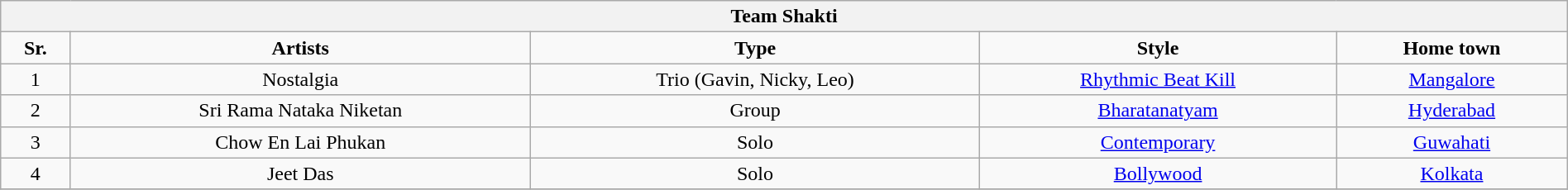<table class=wikitable style="width: 100%; text-align: center">
<tr>
<th colspan=6>Team Shakti</th>
</tr>
<tr>
<td><strong>Sr.</strong></td>
<td><strong>Artists</strong></td>
<td><strong>Type</strong></td>
<td><strong>Style</strong></td>
<td><strong>Home town</strong></td>
</tr>
<tr>
<td>1</td>
<td>Nostalgia</td>
<td>Trio (Gavin, Nicky, Leo)</td>
<td><a href='#'>Rhythmic Beat Kill</a></td>
<td><a href='#'>Mangalore</a></td>
</tr>
<tr>
<td>2</td>
<td>Sri Rama Nataka Niketan</td>
<td>Group</td>
<td><a href='#'>Bharatanatyam</a></td>
<td><a href='#'>Hyderabad</a></td>
</tr>
<tr>
<td>3</td>
<td>Chow En Lai Phukan</td>
<td>Solo</td>
<td><a href='#'>Contemporary</a></td>
<td><a href='#'>Guwahati</a></td>
</tr>
<tr>
<td>4</td>
<td>Jeet Das</td>
<td>Solo</td>
<td><a href='#'>Bollywood</a></td>
<td><a href='#'>Kolkata</a></td>
</tr>
<tr>
</tr>
</table>
